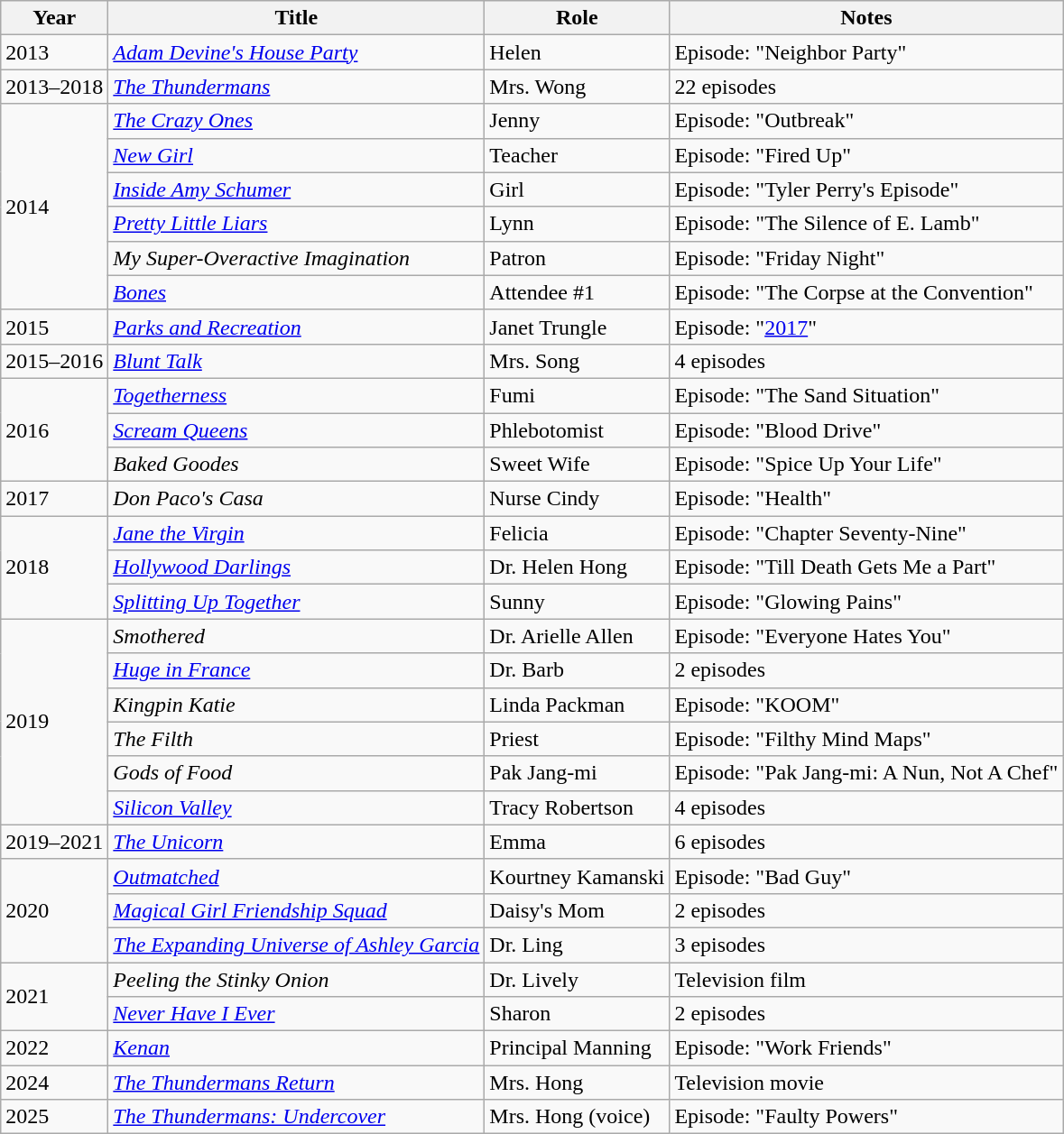<table class="wikitable sortable">
<tr>
<th>Year</th>
<th>Title</th>
<th>Role</th>
<th>Notes</th>
</tr>
<tr>
<td>2013</td>
<td><em><a href='#'>Adam Devine's House Party</a></em></td>
<td>Helen</td>
<td>Episode: "Neighbor Party"</td>
</tr>
<tr>
<td>2013–2018</td>
<td><em><a href='#'>The Thundermans</a></em></td>
<td>Mrs. Wong</td>
<td>22 episodes</td>
</tr>
<tr>
<td rowspan="6">2014</td>
<td><em><a href='#'>The Crazy Ones</a></em></td>
<td>Jenny</td>
<td>Episode: "Outbreak"</td>
</tr>
<tr>
<td><em><a href='#'>New Girl</a></em></td>
<td>Teacher</td>
<td>Episode: "Fired Up"</td>
</tr>
<tr>
<td><em><a href='#'>Inside Amy Schumer</a></em></td>
<td>Girl</td>
<td>Episode: "Tyler Perry's Episode"</td>
</tr>
<tr>
<td><em><a href='#'>Pretty Little Liars</a></em></td>
<td>Lynn</td>
<td>Episode: "The Silence of E. Lamb"</td>
</tr>
<tr>
<td><em>My Super-Overactive Imagination</em></td>
<td>Patron</td>
<td>Episode: "Friday Night"</td>
</tr>
<tr>
<td><a href='#'><em>Bones</em></a></td>
<td>Attendee #1</td>
<td>Episode: "The Corpse at the Convention"</td>
</tr>
<tr>
<td>2015</td>
<td><em><a href='#'>Parks and Recreation</a></em></td>
<td>Janet Trungle</td>
<td>Episode: "<a href='#'>2017</a>"</td>
</tr>
<tr>
<td>2015–2016</td>
<td><em><a href='#'>Blunt Talk</a></em></td>
<td>Mrs. Song</td>
<td>4 episodes</td>
</tr>
<tr>
<td rowspan="3">2016</td>
<td><a href='#'><em>Togetherness</em></a></td>
<td>Fumi</td>
<td>Episode: "The Sand Situation"</td>
</tr>
<tr>
<td><a href='#'><em>Scream Queens</em></a></td>
<td>Phlebotomist</td>
<td>Episode: "Blood Drive"</td>
</tr>
<tr>
<td><em>Baked Goodes</em></td>
<td>Sweet Wife</td>
<td>Episode: "Spice Up Your Life"</td>
</tr>
<tr>
<td>2017</td>
<td><em>Don Paco's Casa</em></td>
<td>Nurse Cindy</td>
<td>Episode: "Health"</td>
</tr>
<tr>
<td rowspan="3">2018</td>
<td><em><a href='#'>Jane the Virgin</a></em></td>
<td>Felicia</td>
<td>Episode: "Chapter Seventy-Nine"</td>
</tr>
<tr>
<td><em><a href='#'>Hollywood Darlings</a></em></td>
<td>Dr. Helen Hong</td>
<td>Episode: "Till Death Gets Me a Part"</td>
</tr>
<tr>
<td><em><a href='#'>Splitting Up Together</a></em></td>
<td>Sunny</td>
<td>Episode: "Glowing Pains"</td>
</tr>
<tr>
<td rowspan="6">2019</td>
<td><em>Smothered</em></td>
<td>Dr. Arielle Allen</td>
<td>Episode: "Everyone Hates You"</td>
</tr>
<tr>
<td><em><a href='#'>Huge in France</a></em></td>
<td>Dr. Barb</td>
<td>2 episodes</td>
</tr>
<tr>
<td><em>Kingpin Katie</em></td>
<td>Linda Packman</td>
<td>Episode: "KOOM"</td>
</tr>
<tr>
<td><em>The Filth</em></td>
<td>Priest</td>
<td>Episode: "Filthy Mind Maps"</td>
</tr>
<tr>
<td><em>Gods of Food</em></td>
<td>Pak Jang-mi</td>
<td>Episode: "Pak Jang-mi: A Nun, Not A Chef"</td>
</tr>
<tr>
<td><a href='#'><em>Silicon Valley</em></a></td>
<td>Tracy Robertson</td>
<td>4 episodes</td>
</tr>
<tr>
<td>2019–2021</td>
<td><a href='#'><em>The Unicorn</em></a></td>
<td>Emma</td>
<td>6 episodes</td>
</tr>
<tr>
<td rowspan="3">2020</td>
<td><em><a href='#'>Outmatched</a></em></td>
<td>Kourtney Kamanski</td>
<td>Episode: "Bad Guy"</td>
</tr>
<tr>
<td><em><a href='#'>Magical Girl Friendship Squad</a></em></td>
<td>Daisy's Mom</td>
<td>2 episodes</td>
</tr>
<tr>
<td><em><a href='#'>The Expanding Universe of Ashley Garcia</a></em></td>
<td>Dr. Ling</td>
<td>3 episodes</td>
</tr>
<tr>
<td rowspan="2">2021</td>
<td><em>Peeling the Stinky Onion</em></td>
<td>Dr. Lively</td>
<td>Television film</td>
</tr>
<tr>
<td><a href='#'><em>Never Have I Ever</em></a></td>
<td>Sharon</td>
<td>2 episodes</td>
</tr>
<tr>
<td>2022</td>
<td><a href='#'><em>Kenan</em></a></td>
<td>Principal Manning</td>
<td>Episode: "Work Friends"</td>
</tr>
<tr>
<td>2024</td>
<td><em><a href='#'>The Thundermans Return</a></em></td>
<td>Mrs. Hong</td>
<td>Television movie</td>
</tr>
<tr>
<td>2025</td>
<td><em><a href='#'>The Thundermans: Undercover</a></em></td>
<td>Mrs. Hong (voice)</td>
<td>Episode: "Faulty Powers"</td>
</tr>
</table>
